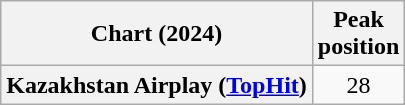<table class="wikitable plainrowheaders" style="text-align:center">
<tr>
<th scope="col">Chart (2024)</th>
<th scope="col">Peak<br>position</th>
</tr>
<tr>
<th scope="row">Kazakhstan Airplay (<a href='#'>TopHit</a>)</th>
<td>28</td>
</tr>
</table>
